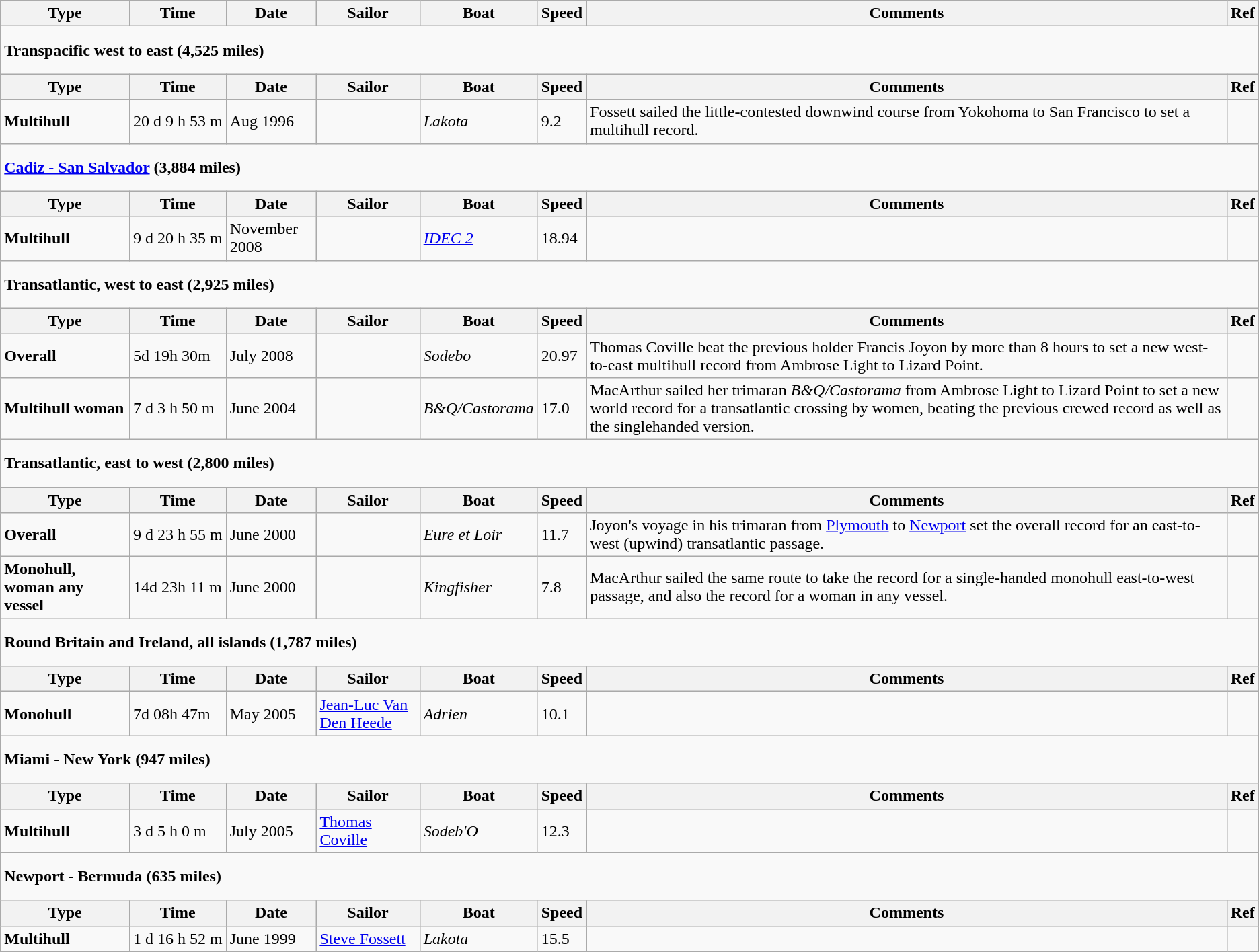<table class="wikitable">
<tr>
<th>Type</th>
<th>Time</th>
<th>Date</th>
<th>Sailor</th>
<th>Boat</th>
<th>Speed</th>
<th>Comments</th>
<th>Ref</th>
</tr>
<tr>
<td colspan="8" height=40><strong>Transpacific west to east (4,525 miles)</strong></td>
</tr>
<tr>
<th>Type</th>
<th>Time</th>
<th>Date</th>
<th>Sailor</th>
<th>Boat</th>
<th>Speed</th>
<th>Comments</th>
<th>Ref</th>
</tr>
<tr>
<td><strong>Multihull</strong></td>
<td>20 d 9 h 53 m</td>
<td>Aug 1996</td>
<td></td>
<td><em>Lakota</em></td>
<td>9.2</td>
<td>Fossett sailed the little-contested downwind course from Yokohoma to San Francisco to set a multihull record.</td>
<td></td>
</tr>
<tr>
<td colspan="8" height=40><strong><a href='#'>Cadiz - San Salvador</a> (3,884 miles)</strong></td>
</tr>
<tr>
<th>Type</th>
<th>Time</th>
<th>Date</th>
<th>Sailor</th>
<th>Boat</th>
<th>Speed</th>
<th>Comments</th>
<th>Ref</th>
</tr>
<tr>
<td><strong>Multihull</strong></td>
<td>9 d 20 h 35 m</td>
<td>November 2008</td>
<td></td>
<td><em><a href='#'>IDEC 2</a></em></td>
<td>18.94</td>
<td></td>
<td></td>
</tr>
<tr>
<td colspan="8" height=40><strong>Transatlantic, west to east (2,925 miles)</strong></td>
</tr>
<tr>
<th>Type</th>
<th>Time</th>
<th>Date</th>
<th>Sailor</th>
<th>Boat</th>
<th>Speed</th>
<th>Comments</th>
<th>Ref</th>
</tr>
<tr>
<td><strong>Overall</strong></td>
<td>5d 19h 30m</td>
<td>July 2008</td>
<td></td>
<td><em>Sodebo</em></td>
<td>20.97</td>
<td>Thomas Coville beat the previous holder Francis Joyon by more than 8 hours to set a new west-to-east multihull record from Ambrose Light to Lizard Point.</td>
<td></td>
</tr>
<tr>
<td><strong>Multihull woman</strong></td>
<td>7 d 3 h 50 m</td>
<td>June 2004</td>
<td></td>
<td><em>B&Q/Castorama</em></td>
<td>17.0</td>
<td>MacArthur sailed her trimaran <em>B&Q/Castorama</em> from Ambrose Light to Lizard Point to set a new world record for a transatlantic crossing by women, beating the previous crewed record as well as the singlehanded version.</td>
<td></td>
</tr>
<tr>
<td colspan="8" height=40><strong>Transatlantic, east to west (2,800 miles)</strong></td>
</tr>
<tr>
<th>Type</th>
<th>Time</th>
<th>Date</th>
<th>Sailor</th>
<th>Boat</th>
<th>Speed</th>
<th>Comments</th>
<th>Ref</th>
</tr>
<tr>
<td><strong>Overall</strong></td>
<td>9 d 23 h 55 m</td>
<td>June 2000</td>
<td></td>
<td><em>Eure et Loir</em></td>
<td>11.7</td>
<td>Joyon's voyage in his trimaran from <a href='#'>Plymouth</a> to <a href='#'>Newport</a> set the overall record for an east-to-west (upwind) transatlantic passage.</td>
<td></td>
</tr>
<tr>
<td><strong>Monohull, woman any vessel</strong></td>
<td>14d 23h 11 m</td>
<td>June 2000</td>
<td></td>
<td><em>Kingfisher</em></td>
<td>7.8</td>
<td>MacArthur sailed the same route to take the record for a single-handed monohull east-to-west passage, and also the record for a woman in any vessel.</td>
<td></td>
</tr>
<tr>
<td colspan="8" height=40><strong>Round Britain and Ireland, all islands (1,787 miles)</strong></td>
</tr>
<tr>
<th>Type</th>
<th>Time</th>
<th>Date</th>
<th>Sailor</th>
<th>Boat</th>
<th>Speed</th>
<th>Comments</th>
<th>Ref</th>
</tr>
<tr>
<td><strong>Monohull</strong></td>
<td>7d 08h 47m</td>
<td>May 2005</td>
<td><a href='#'>Jean-Luc Van Den Heede</a></td>
<td><em>Adrien</em></td>
<td>10.1</td>
<td></td>
<td></td>
</tr>
<tr>
<td colspan="8" height=40><strong>Miami - New York (947 miles)</strong></td>
</tr>
<tr>
<th>Type</th>
<th>Time</th>
<th>Date</th>
<th>Sailor</th>
<th>Boat</th>
<th>Speed</th>
<th>Comments</th>
<th>Ref</th>
</tr>
<tr>
<td><strong>Multihull</strong></td>
<td>3 d 5 h 0 m</td>
<td>July 2005</td>
<td><a href='#'>Thomas Coville</a></td>
<td><em>Sodeb'O</em></td>
<td>12.3</td>
<td></td>
<td></td>
</tr>
<tr>
<td colspan="8" height=40><strong>Newport - Bermuda (635 miles)</strong></td>
</tr>
<tr>
<th>Type</th>
<th>Time</th>
<th>Date</th>
<th>Sailor</th>
<th>Boat</th>
<th>Speed</th>
<th>Comments</th>
<th>Ref</th>
</tr>
<tr>
<td><strong>Multihull</strong></td>
<td>1 d 16 h 52 m</td>
<td>June 1999</td>
<td><a href='#'>Steve Fossett</a></td>
<td><em>Lakota</em></td>
<td>15.5</td>
<td></td>
<td></td>
</tr>
</table>
